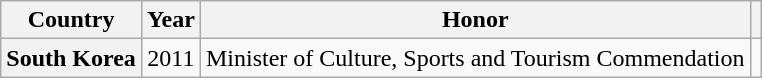<table class="wikitable plainrowheaders sortable" style="margin-right: 0;">
<tr>
<th scope="col">Country</th>
<th scope="col">Year</th>
<th scope="col">Honor</th>
<th scope="col" class="unsortable"></th>
</tr>
<tr>
<th scope="row">South Korea</th>
<td style="text-align:center">2011</td>
<td>Minister of Culture, Sports and Tourism Commendation</td>
<td style="text-align:center"></td>
</tr>
</table>
